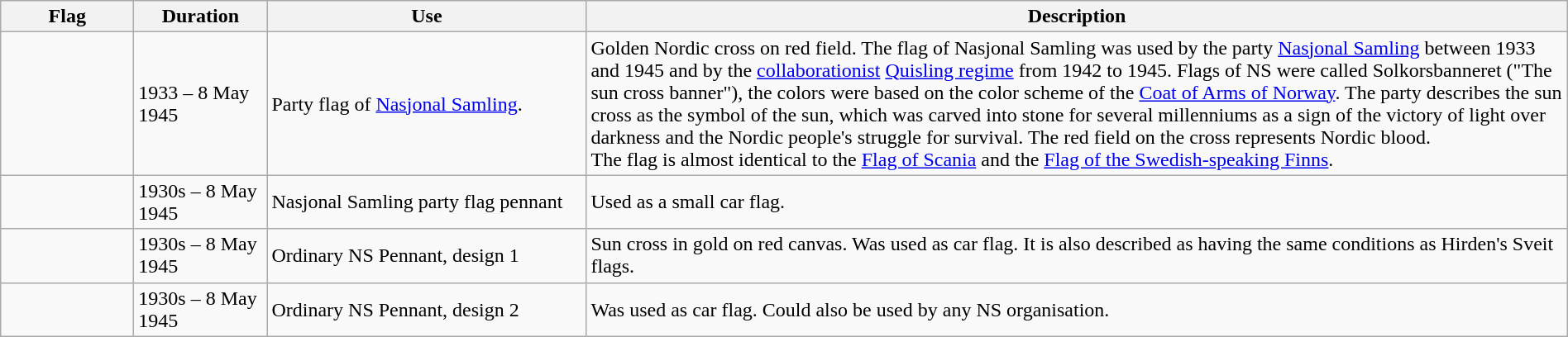<table class="wikitable" width="100%">
<tr>
<th style="width:100px;">Flag</th>
<th style="width:100px;">Duration</th>
<th style="width:250px;">Use</th>
<th style="min-width:250px">Description</th>
</tr>
<tr>
<td></td>
<td>1933 – 8 May 1945</td>
<td>Party flag of <a href='#'>Nasjonal Samling</a>.</td>
<td>Golden Nordic cross on red field. The flag of Nasjonal Samling was used by the party <a href='#'>Nasjonal Samling</a> between 1933 and 1945 and by the <a href='#'>collaborationist</a> <a href='#'>Quisling regime</a> from 1942 to 1945. Flags of NS were called Solkorsbanneret ("The sun cross banner"), the colors were based on the color scheme of the <a href='#'>Coat of Arms of Norway</a>. The party describes the sun cross as the symbol of the sun, which was carved into stone for several millenniums as a sign of the victory of light over darkness and the Nordic people's struggle for survival. The red field on the cross represents Nordic blood.<br>The flag is almost identical to the <a href='#'>Flag of Scania</a> and the <a href='#'>Flag of the Swedish-speaking Finns</a>.</td>
</tr>
<tr>
<td></td>
<td>1930s – 8 May 1945</td>
<td>Nasjonal Samling party flag pennant</td>
<td>Used as a small car flag.</td>
</tr>
<tr>
<td></td>
<td>1930s – 8 May 1945</td>
<td>Ordinary NS Pennant, design 1</td>
<td>Sun cross in gold on red canvas. Was used as car flag. It is also described as having the same conditions as Hirden's Sveit flags.</td>
</tr>
<tr>
<td></td>
<td>1930s – 8 May 1945</td>
<td>Ordinary NS Pennant, design 2</td>
<td>Was used as car flag. Could also be used by any NS organisation.</td>
</tr>
</table>
